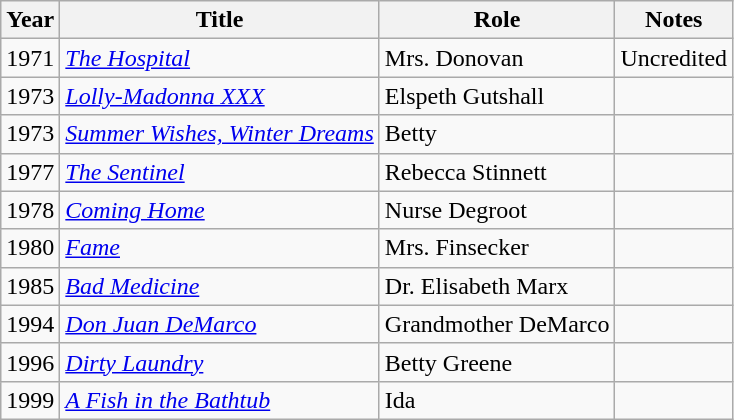<table class="wikitable">
<tr>
<th>Year</th>
<th>Title</th>
<th>Role</th>
<th>Notes</th>
</tr>
<tr>
<td>1971</td>
<td><em><a href='#'>The Hospital</a></em></td>
<td>Mrs. Donovan</td>
<td>Uncredited</td>
</tr>
<tr>
<td>1973</td>
<td><em><a href='#'>Lolly-Madonna XXX</a></em></td>
<td>Elspeth Gutshall</td>
<td></td>
</tr>
<tr>
<td>1973</td>
<td><em><a href='#'>Summer Wishes, Winter Dreams</a></em></td>
<td>Betty</td>
<td></td>
</tr>
<tr>
<td>1977</td>
<td><em><a href='#'>The Sentinel</a></em></td>
<td>Rebecca Stinnett</td>
<td></td>
</tr>
<tr>
<td>1978</td>
<td><em><a href='#'>Coming Home</a></em></td>
<td>Nurse Degroot</td>
<td></td>
</tr>
<tr>
<td>1980</td>
<td><em><a href='#'>Fame</a></em></td>
<td>Mrs. Finsecker</td>
<td></td>
</tr>
<tr>
<td>1985</td>
<td><em><a href='#'>Bad Medicine</a></em></td>
<td>Dr. Elisabeth Marx</td>
<td></td>
</tr>
<tr>
<td>1994</td>
<td><em><a href='#'>Don Juan DeMarco</a></em></td>
<td>Grandmother DeMarco</td>
<td></td>
</tr>
<tr>
<td>1996</td>
<td><em><a href='#'>Dirty Laundry</a></em></td>
<td>Betty Greene</td>
<td></td>
</tr>
<tr>
<td>1999</td>
<td><em><a href='#'>A Fish in the Bathtub</a></em></td>
<td>Ida</td>
<td></td>
</tr>
</table>
